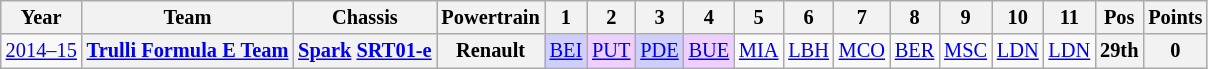<table class="wikitable" style="text-align:center; font-size:85%">
<tr>
<th>Year</th>
<th>Team</th>
<th>Chassis</th>
<th>Powertrain</th>
<th>1</th>
<th>2</th>
<th>3</th>
<th>4</th>
<th>5</th>
<th>6</th>
<th>7</th>
<th>8</th>
<th>9</th>
<th>10</th>
<th>11</th>
<th>Pos</th>
<th>Points</th>
</tr>
<tr>
<td nowrap><a href='#'>2014–15</a></td>
<th nowrap><a href='#'>Trulli Formula E Team</a></th>
<th nowrap><a href='#'>Spark</a> <a href='#'>SRT01-e</a></th>
<th>Renault</th>
<td style="background:#CFCFFF;"><a href='#'>BEI</a><br></td>
<td style="background:#EFCFFF;"><a href='#'>PUT</a><br></td>
<td style="background:#CFCFFF;"><a href='#'>PDE</a><br></td>
<td style="background:#EFCFFF;"><a href='#'>BUE</a><br></td>
<td><a href='#'>MIA</a></td>
<td><a href='#'>LBH</a></td>
<td><a href='#'>MCO</a></td>
<td><a href='#'>BER</a></td>
<td><a href='#'>MSC</a></td>
<td><a href='#'>LDN</a></td>
<td><a href='#'>LDN</a></td>
<th>29th</th>
<th>0</th>
</tr>
</table>
